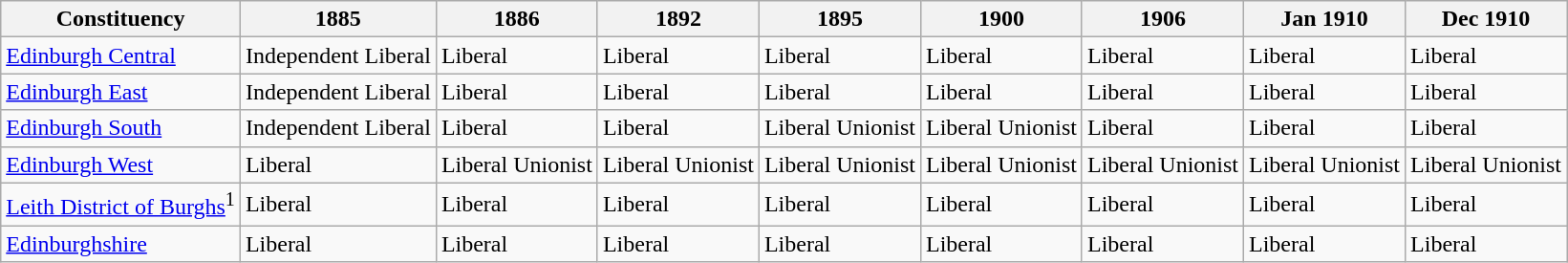<table class="wikitable sortable">
<tr>
<th>Constituency</th>
<th>1885</th>
<th>1886</th>
<th>1892</th>
<th>1895</th>
<th>1900</th>
<th>1906</th>
<th>Jan 1910</th>
<th>Dec 1910</th>
</tr>
<tr>
<td><a href='#'>Edinburgh Central</a></td>
<td bgcolor=>Independent Liberal</td>
<td bgcolor=>Liberal</td>
<td bgcolor=>Liberal</td>
<td bgcolor=>Liberal</td>
<td bgcolor=>Liberal</td>
<td bgcolor=>Liberal</td>
<td bgcolor=>Liberal</td>
<td bgcolor=>Liberal</td>
</tr>
<tr>
<td><a href='#'>Edinburgh East</a></td>
<td bgcolor=>Independent Liberal</td>
<td bgcolor=>Liberal</td>
<td bgcolor=>Liberal</td>
<td bgcolor=>Liberal</td>
<td bgcolor=>Liberal</td>
<td bgcolor=>Liberal</td>
<td bgcolor=>Liberal</td>
<td bgcolor=>Liberal</td>
</tr>
<tr>
<td><a href='#'>Edinburgh South</a></td>
<td bgcolor=>Independent Liberal</td>
<td bgcolor=>Liberal</td>
<td bgcolor=>Liberal</td>
<td bgcolor=>Liberal Unionist</td>
<td bgcolor=>Liberal Unionist</td>
<td bgcolor=>Liberal</td>
<td bgcolor=>Liberal</td>
<td bgcolor=>Liberal</td>
</tr>
<tr>
<td><a href='#'>Edinburgh West</a></td>
<td bgcolor=>Liberal</td>
<td bgcolor=>Liberal Unionist</td>
<td bgcolor=>Liberal Unionist</td>
<td bgcolor=>Liberal Unionist</td>
<td bgcolor=>Liberal Unionist</td>
<td bgcolor=>Liberal Unionist</td>
<td bgcolor=>Liberal Unionist</td>
<td bgcolor=>Liberal Unionist</td>
</tr>
<tr>
<td><a href='#'>Leith District of Burghs</a><sup>1</sup></td>
<td bgcolor=>Liberal</td>
<td bgcolor=>Liberal</td>
<td bgcolor=>Liberal</td>
<td bgcolor=>Liberal</td>
<td bgcolor=>Liberal</td>
<td bgcolor=>Liberal</td>
<td bgcolor=>Liberal</td>
<td bgcolor=>Liberal</td>
</tr>
<tr>
<td><a href='#'>Edinburghshire</a></td>
<td bgcolor=>Liberal</td>
<td bgcolor=>Liberal</td>
<td bgcolor=>Liberal</td>
<td bgcolor=>Liberal</td>
<td bgcolor=>Liberal</td>
<td bgcolor=>Liberal</td>
<td bgcolor=>Liberal</td>
<td bgcolor=>Liberal</td>
</tr>
</table>
